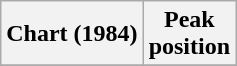<table class="wikitable plainrowheaders" style="text-align:center">
<tr>
<th scope="col">Chart (1984)</th>
<th scope="col">Peak<br>position</th>
</tr>
<tr>
</tr>
</table>
